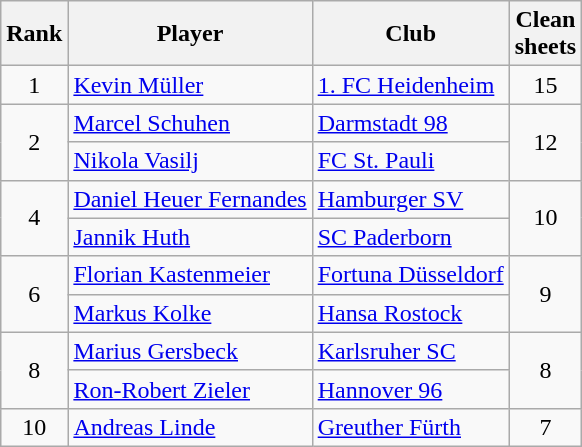<table class="wikitable sortable" style="text-align:center">
<tr>
<th>Rank</th>
<th>Player</th>
<th>Club</th>
<th>Clean<br>sheets</th>
</tr>
<tr>
<td>1</td>
<td align="left"> <a href='#'>Kevin Müller</a></td>
<td align="left"><a href='#'>1. FC Heidenheim</a></td>
<td>15</td>
</tr>
<tr>
<td rowspan="2">2</td>
<td align="left"> <a href='#'>Marcel Schuhen</a></td>
<td align="left"><a href='#'>Darmstadt 98</a></td>
<td rowspan="2">12</td>
</tr>
<tr>
<td align="left"> <a href='#'>Nikola Vasilj</a></td>
<td align="left"><a href='#'>FC St. Pauli</a></td>
</tr>
<tr>
<td rowspan=2>4</td>
<td align="left"> <a href='#'>Daniel Heuer Fernandes</a></td>
<td align="left"><a href='#'>Hamburger SV</a></td>
<td rowspan=2>10</td>
</tr>
<tr>
<td align="left"> <a href='#'>Jannik Huth</a></td>
<td align="left"><a href='#'>SC Paderborn</a></td>
</tr>
<tr>
<td rowspan=2>6</td>
<td align="left"> <a href='#'>Florian Kastenmeier</a></td>
<td align="left"><a href='#'>Fortuna Düsseldorf</a></td>
<td rowspan=2>9</td>
</tr>
<tr>
<td align="left"> <a href='#'>Markus Kolke</a></td>
<td align="left"><a href='#'>Hansa Rostock</a></td>
</tr>
<tr>
<td rowspan=2>8</td>
<td align="left"> <a href='#'>Marius Gersbeck</a></td>
<td align="left"><a href='#'>Karlsruher SC</a></td>
<td rowspan=2>8</td>
</tr>
<tr>
<td align="left"> <a href='#'>Ron-Robert Zieler</a></td>
<td align="left"><a href='#'>Hannover 96</a></td>
</tr>
<tr>
<td>10</td>
<td align="left"> <a href='#'>Andreas Linde</a></td>
<td align="left"><a href='#'>Greuther Fürth</a></td>
<td>7</td>
</tr>
</table>
